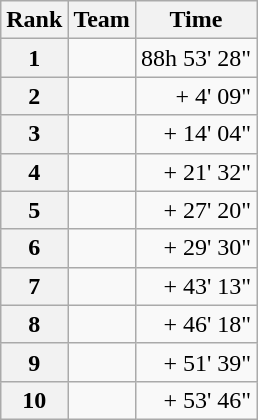<table class="wikitable">
<tr>
<th scope="col">Rank</th>
<th scope="col">Team</th>
<th scope="col">Time</th>
</tr>
<tr>
<th scope="row">1</th>
<td>  </td>
<td align="right">88h 53' 28"</td>
</tr>
<tr>
<th scope="row">2</th>
<td> </td>
<td align="right">+ 4' 09"</td>
</tr>
<tr>
<th scope="row">3</th>
<td> </td>
<td align="right">+ 14' 04"</td>
</tr>
<tr>
<th scope="row">4</th>
<td> </td>
<td align="right">+ 21' 32"</td>
</tr>
<tr>
<th scope="row">5</th>
<td> </td>
<td align="right">+ 27' 20"</td>
</tr>
<tr>
<th scope="row">6</th>
<td> </td>
<td align="right">+ 29' 30"</td>
</tr>
<tr>
<th scope="row">7</th>
<td> </td>
<td align="right">+ 43' 13"</td>
</tr>
<tr>
<th scope="row">8</th>
<td> </td>
<td align="right">+ 46' 18"</td>
</tr>
<tr>
<th scope="row">9</th>
<td> </td>
<td align="right">+ 51' 39"</td>
</tr>
<tr>
<th scope="row">10</th>
<td> </td>
<td align="right">+ 53' 46"</td>
</tr>
</table>
